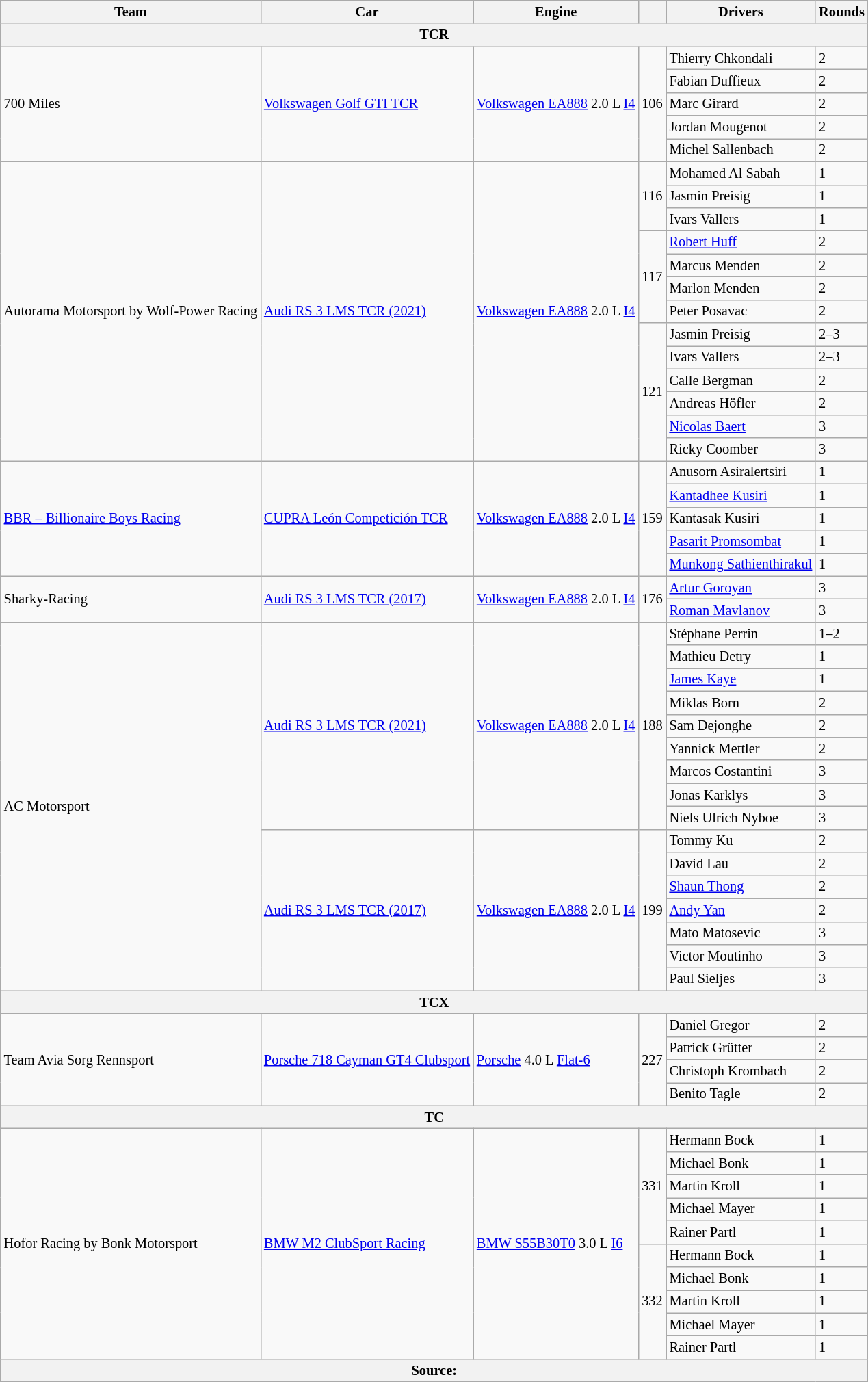<table class="wikitable" style="font-size: 85%;">
<tr>
<th>Team</th>
<th>Car</th>
<th>Engine</th>
<th></th>
<th>Drivers</th>
<th>Rounds</th>
</tr>
<tr>
<th colspan=6>TCR</th>
</tr>
<tr>
<td rowspan="5"> 700 Miles</td>
<td rowspan="5"><a href='#'>Volkswagen Golf GTI TCR</a></td>
<td rowspan="5"><a href='#'>Volkswagen EA888</a> 2.0 L <a href='#'>I4</a></td>
<td rowspan="5" align="center">106</td>
<td> Thierry Chkondali</td>
<td>2</td>
</tr>
<tr>
<td> Fabian Duffieux</td>
<td>2</td>
</tr>
<tr>
<td> Marc Girard</td>
<td>2</td>
</tr>
<tr>
<td> Jordan Mougenot</td>
<td>2</td>
</tr>
<tr>
<td> Michel Sallenbach</td>
<td>2</td>
</tr>
<tr>
<td rowspan="13"> Autorama Motorsport by Wolf-Power Racing</td>
<td rowspan="13"><a href='#'>Audi RS 3 LMS TCR (2021)</a></td>
<td rowspan="13"><a href='#'>Volkswagen EA888</a> 2.0 L <a href='#'>I4</a></td>
<td rowspan="3" align="center">116</td>
<td> Mohamed Al Sabah</td>
<td>1</td>
</tr>
<tr>
<td> Jasmin Preisig</td>
<td>1</td>
</tr>
<tr>
<td> Ivars Vallers</td>
<td>1</td>
</tr>
<tr>
<td rowspan="4" align="center">117</td>
<td> <a href='#'>Robert Huff</a></td>
<td>2</td>
</tr>
<tr>
<td> Marcus Menden</td>
<td>2</td>
</tr>
<tr>
<td> Marlon Menden</td>
<td>2</td>
</tr>
<tr>
<td> Peter Posavac</td>
<td>2</td>
</tr>
<tr>
<td rowspan="6" align="center">121</td>
<td> Jasmin Preisig</td>
<td>2–3</td>
</tr>
<tr>
<td> Ivars Vallers</td>
<td>2–3</td>
</tr>
<tr>
<td> Calle Bergman</td>
<td>2</td>
</tr>
<tr>
<td> Andreas Höfler</td>
<td>2</td>
</tr>
<tr>
<td> <a href='#'>Nicolas Baert</a></td>
<td>3</td>
</tr>
<tr>
<td> Ricky Coomber</td>
<td>3</td>
</tr>
<tr>
<td rowspan="5"> <a href='#'>BBR – Billionaire Boys Racing</a></td>
<td rowspan="5"><a href='#'>CUPRA León Competición TCR</a></td>
<td rowspan="5"><a href='#'>Volkswagen EA888</a> 2.0 L <a href='#'>I4</a></td>
<td rowspan="5" align="center">159</td>
<td> Anusorn Asiralertsiri</td>
<td>1</td>
</tr>
<tr>
<td> <a href='#'>Kantadhee Kusiri</a></td>
<td>1</td>
</tr>
<tr>
<td> Kantasak Kusiri</td>
<td>1</td>
</tr>
<tr>
<td> <a href='#'>Pasarit Promsombat</a></td>
<td>1</td>
</tr>
<tr>
<td> <a href='#'>Munkong Sathienthirakul</a></td>
<td>1</td>
</tr>
<tr>
<td rowspan="2"> Sharky-Racing</td>
<td rowspan="2"><a href='#'>Audi RS 3 LMS TCR (2017)</a></td>
<td rowspan="2"><a href='#'>Volkswagen EA888</a> 2.0 L <a href='#'>I4</a></td>
<td rowspan="2" align="center">176</td>
<td> <a href='#'>Artur Goroyan</a></td>
<td>3</td>
</tr>
<tr>
<td><a href='#'>Roman Mavlanov</a></td>
<td>3</td>
</tr>
<tr>
<td rowspan="16"> AC Motorsport</td>
<td rowspan="9"><a href='#'>Audi RS 3 LMS TCR (2021)</a></td>
<td rowspan="9"><a href='#'>Volkswagen EA888</a> 2.0 L <a href='#'>I4</a></td>
<td rowspan="9" align="center">188</td>
<td> Stéphane Perrin</td>
<td>1–2</td>
</tr>
<tr>
<td> Mathieu Detry</td>
<td>1</td>
</tr>
<tr>
<td> <a href='#'>James Kaye</a></td>
<td>1</td>
</tr>
<tr>
<td> Miklas Born</td>
<td>2</td>
</tr>
<tr>
<td> Sam Dejonghe</td>
<td>2</td>
</tr>
<tr>
<td> Yannick Mettler</td>
<td>2</td>
</tr>
<tr>
<td> Marcos Costantini</td>
<td>3</td>
</tr>
<tr>
<td> Jonas Karklys</td>
<td>3</td>
</tr>
<tr>
<td> Niels Ulrich Nyboe</td>
<td>3</td>
</tr>
<tr>
<td rowspan="7"><a href='#'>Audi RS 3 LMS TCR (2017)</a></td>
<td rowspan="7"><a href='#'>Volkswagen EA888</a> 2.0 L <a href='#'>I4</a></td>
<td rowspan="7" align="center">199</td>
<td> Tommy Ku</td>
<td>2</td>
</tr>
<tr>
<td> David Lau</td>
<td>2</td>
</tr>
<tr>
<td> <a href='#'>Shaun Thong</a></td>
<td>2</td>
</tr>
<tr>
<td> <a href='#'>Andy Yan</a></td>
<td>2</td>
</tr>
<tr>
<td> Mato Matosevic</td>
<td>3</td>
</tr>
<tr>
<td> Victor Moutinho</td>
<td>3</td>
</tr>
<tr>
<td> Paul Sieljes</td>
<td>3</td>
</tr>
<tr>
<th colspan=6>TCX</th>
</tr>
<tr>
<td rowspan="4"> Team Avia Sorg Rennsport</td>
<td rowspan="4"><a href='#'>Porsche 718 Cayman GT4 Clubsport</a></td>
<td rowspan="4"><a href='#'>Porsche</a> 4.0 L <a href='#'>Flat-6</a></td>
<td rowspan="4" align="center">227</td>
<td> Daniel Gregor</td>
<td>2</td>
</tr>
<tr>
<td> Patrick Grütter</td>
<td>2</td>
</tr>
<tr>
<td> Christoph Krombach</td>
<td>2</td>
</tr>
<tr>
<td> Benito Tagle</td>
<td>2</td>
</tr>
<tr>
<th colspan=6>TC</th>
</tr>
<tr>
<td rowspan="10"> Hofor Racing by Bonk Motorsport</td>
<td rowspan="10"><a href='#'>BMW M2 ClubSport Racing</a></td>
<td rowspan="10"><a href='#'>BMW S55B30T0</a> 3.0 L <a href='#'>I6</a></td>
<td rowspan="5" align="center">331</td>
<td> Hermann Bock</td>
<td>1</td>
</tr>
<tr>
<td> Michael Bonk</td>
<td>1</td>
</tr>
<tr>
<td> Martin Kroll</td>
<td>1</td>
</tr>
<tr>
<td> Michael Mayer</td>
<td>1</td>
</tr>
<tr>
<td> Rainer Partl</td>
<td>1</td>
</tr>
<tr>
<td rowspan=5 align="center">332</td>
<td> Hermann Bock</td>
<td>1</td>
</tr>
<tr>
<td> Michael Bonk</td>
<td>1</td>
</tr>
<tr>
<td> Martin Kroll</td>
<td>1</td>
</tr>
<tr>
<td> Michael Mayer</td>
<td>1</td>
</tr>
<tr>
<td> Rainer Partl</td>
<td>1</td>
</tr>
<tr>
<th colspan="6">Source:</th>
</tr>
</table>
